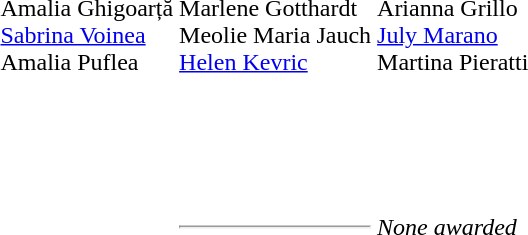<table>
<tr>
<td><br></td>
<td><br>Amalia Ghigoarță<br><a href='#'>Sabrina Voinea</a><br>Amalia Puflea</td>
<td><br>Marlene Gotthardt<br>Meolie Maria Jauch<br><a href='#'>Helen Kevric</a></td>
<td><br>Arianna Grillo<br><a href='#'>July Marano</a><br>Martina Pieratti</td>
</tr>
<tr>
<td><br></td>
<td></td>
<td></td>
<td></td>
</tr>
<tr>
<td><br></td>
<td></td>
<td></td>
<td></td>
</tr>
<tr>
<td><br></td>
<td></td>
<td></td>
<td></td>
</tr>
<tr>
<td><br></td>
<td></td>
<td></td>
<td></td>
</tr>
<tr>
<td><br></td>
<td></td>
<td><hr></td>
<td><em>None awarded</em></td>
</tr>
</table>
